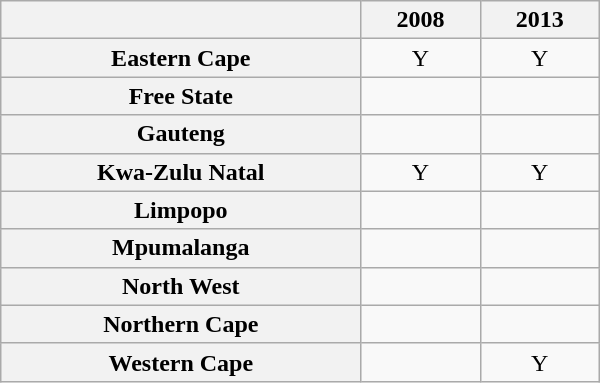<table class="wikitable sortable" style="text-align:center; width:400px; height:150px;">
<tr>
<th></th>
<th>2008</th>
<th>2013</th>
</tr>
<tr>
<th scope="row">Eastern Cape</th>
<td>Y</td>
<td>Y</td>
</tr>
<tr>
<th scope="row">Free State</th>
<td></td>
<td></td>
</tr>
<tr>
<th scope="row">Gauteng</th>
<td></td>
<td></td>
</tr>
<tr>
<th scope="row">Kwa-Zulu Natal</th>
<td>Y</td>
<td>Y</td>
</tr>
<tr>
<th scope="row">Limpopo</th>
<td></td>
<td></td>
</tr>
<tr>
<th scope="row">Mpumalanga</th>
<td></td>
<td></td>
</tr>
<tr>
<th scope="row">North West</th>
<td></td>
<td></td>
</tr>
<tr>
<th scope="row">Northern Cape</th>
<td></td>
<td></td>
</tr>
<tr>
<th scope="row">Western Cape</th>
<td></td>
<td>Y</td>
</tr>
</table>
